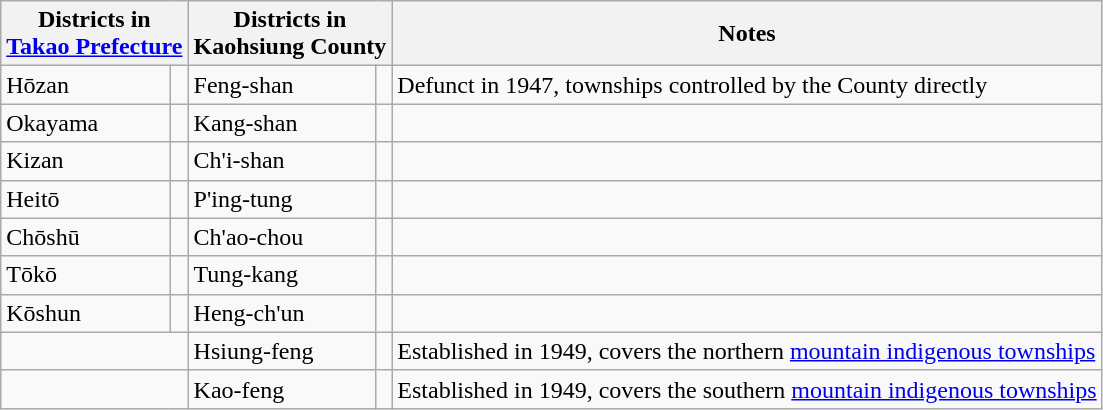<table class=wikitable>
<tr>
<th colspan=2>Districts in<br><a href='#'>Takao Prefecture</a></th>
<th colspan=2>Districts in<br>Kaohsiung County</th>
<th>Notes</th>
</tr>
<tr>
<td>Hōzan</td>
<td></td>
<td>Feng-shan</td>
<td></td>
<td>Defunct in 1947, townships controlled by the County directly</td>
</tr>
<tr>
<td>Okayama</td>
<td></td>
<td>Kang-shan</td>
<td></td>
<td></td>
</tr>
<tr>
<td>Kizan</td>
<td></td>
<td>Ch'i-shan</td>
<td></td>
<td></td>
</tr>
<tr>
<td>Heitō</td>
<td></td>
<td>P'ing-tung</td>
<td></td>
<td></td>
</tr>
<tr>
<td>Chōshū</td>
<td></td>
<td>Ch'ao-chou</td>
<td></td>
<td></td>
</tr>
<tr>
<td>Tōkō</td>
<td></td>
<td>Tung-kang</td>
<td></td>
<td></td>
</tr>
<tr>
<td>Kōshun</td>
<td></td>
<td>Heng-ch'un</td>
<td></td>
<td></td>
</tr>
<tr>
<td colspan=2></td>
<td>Hsiung-feng</td>
<td></td>
<td>Established in 1949, covers the northern <a href='#'>mountain indigenous townships</a></td>
</tr>
<tr>
<td colspan=2></td>
<td>Kao-feng</td>
<td></td>
<td>Established in 1949, covers the southern <a href='#'>mountain indigenous townships</a></td>
</tr>
</table>
